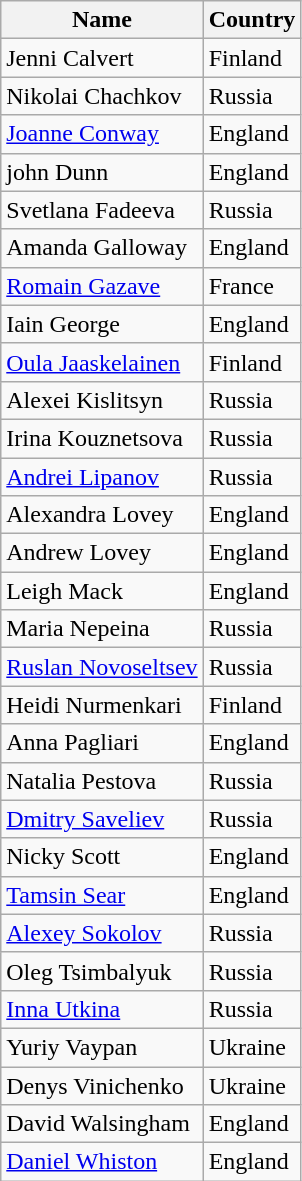<table class="wikitable">
<tr>
<th>Name</th>
<th>Country</th>
</tr>
<tr>
<td>Jenni Calvert</td>
<td>Finland</td>
</tr>
<tr>
<td>Nikolai Chachkov</td>
<td>Russia</td>
</tr>
<tr>
<td><a href='#'>Joanne Conway</a></td>
<td>England</td>
</tr>
<tr>
<td>john Dunn</td>
<td>England</td>
</tr>
<tr>
<td>Svetlana Fadeeva</td>
<td>Russia</td>
</tr>
<tr>
<td>Amanda Galloway</td>
<td>England</td>
</tr>
<tr>
<td><a href='#'>Romain Gazave</a></td>
<td>France</td>
</tr>
<tr>
<td>Iain George</td>
<td>England</td>
</tr>
<tr>
<td><a href='#'>Oula Jaaskelainen</a></td>
<td>Finland</td>
</tr>
<tr>
<td>Alexei Kislitsyn</td>
<td>Russia</td>
</tr>
<tr>
<td>Irina Kouznetsova</td>
<td>Russia</td>
</tr>
<tr>
<td><a href='#'>Andrei Lipanov</a></td>
<td>Russia</td>
</tr>
<tr>
<td>Alexandra Lovey</td>
<td>England</td>
</tr>
<tr>
<td>Andrew Lovey</td>
<td>England</td>
</tr>
<tr>
<td>Leigh Mack</td>
<td>England</td>
</tr>
<tr>
<td>Maria Nepeina</td>
<td>Russia</td>
</tr>
<tr>
<td><a href='#'>Ruslan Novoseltsev</a></td>
<td>Russia</td>
</tr>
<tr>
<td>Heidi Nurmenkari</td>
<td>Finland</td>
</tr>
<tr>
<td>Anna Pagliari</td>
<td>England</td>
</tr>
<tr>
<td>Natalia Pestova</td>
<td>Russia</td>
</tr>
<tr>
<td><a href='#'>Dmitry Saveliev</a></td>
<td>Russia</td>
</tr>
<tr>
<td>Nicky Scott</td>
<td>England</td>
</tr>
<tr>
<td><a href='#'>Tamsin Sear</a></td>
<td>England</td>
</tr>
<tr>
<td><a href='#'>Alexey Sokolov</a></td>
<td>Russia</td>
</tr>
<tr>
<td>Oleg Tsimbalyuk</td>
<td>Russia</td>
</tr>
<tr>
<td><a href='#'>Inna Utkina</a></td>
<td>Russia</td>
</tr>
<tr>
<td>Yuriy Vaypan</td>
<td>Ukraine</td>
</tr>
<tr>
<td>Denys Vinichenko</td>
<td>Ukraine</td>
</tr>
<tr>
<td>David Walsingham</td>
<td>England</td>
</tr>
<tr>
<td><a href='#'>Daniel Whiston</a></td>
<td>England</td>
</tr>
</table>
